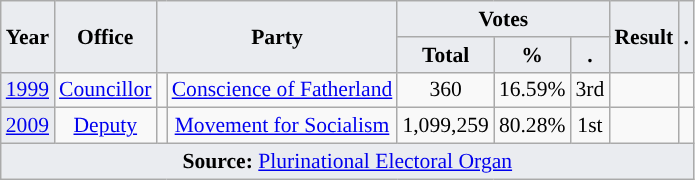<table class="wikitable" style="font-size:90%; text-align:center;">
<tr>
<th style="background-color:#EAECF0;" rowspan=2>Year</th>
<th style="background-color:#EAECF0;" rowspan=2>Office</th>
<th style="background-color:#EAECF0;" colspan=2 rowspan=2>Party</th>
<th style="background-color:#EAECF0;" colspan=3>Votes</th>
<th style="background-color:#EAECF0;" rowspan=2>Result</th>
<th style="background-color:#EAECF0;" rowspan=2>.</th>
</tr>
<tr>
<th style="background-color:#EAECF0;">Total</th>
<th style="background-color:#EAECF0;">%</th>
<th style="background-color:#EAECF0;">.</th>
</tr>
<tr>
<td style="background-color:#EAECF0;"><a href='#'>1999</a></td>
<td><a href='#'>Councillor</a></td>
<td style="background-color:"></td>
<td><a href='#'>Conscience of Fatherland</a></td>
<td>360</td>
<td>16.59%</td>
<td>3rd</td>
<td></td>
<td></td>
</tr>
<tr>
<td style="background-color:#EAECF0;"><a href='#'>2009</a></td>
<td><a href='#'>Deputy</a></td>
<td style="background-color:"></td>
<td><a href='#'>Movement for Socialism</a></td>
<td>1,099,259</td>
<td>80.28%</td>
<td>1st</td>
<td></td>
<td></td>
</tr>
<tr>
<td style="background-color:#EAECF0;" colspan=9><strong>Source:</strong> <a href='#'>Plurinational Electoral Organ</a>  </td>
</tr>
</table>
